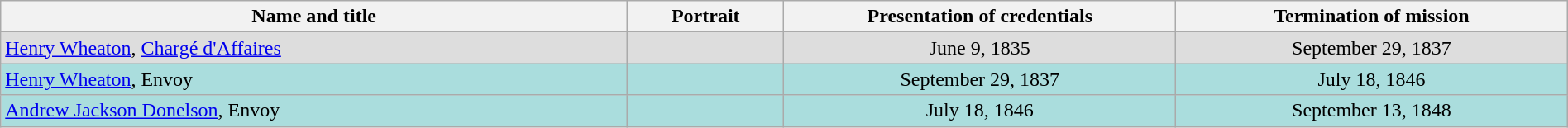<table class=wikitable style="width:100%">
<tr>
<th align=center valign=bottom width="40%">Name and title</th>
<th valign=bottom width="10%">Portrait</th>
<th valign=bottom width="25%">Presentation of credentials</th>
<th valign=bottom width="25%">Termination of mission</th>
</tr>
<tr bgcolor="#dddddd">
<td><a href='#'>Henry Wheaton</a>, <a href='#'>Chargé d'Affaires</a></td>
<td align=center></td>
<td align=center>June 9, 1835</td>
<td align=center>September 29, 1837</td>
</tr>
<tr bgcolor="#aadddd">
<td><a href='#'>Henry Wheaton</a>, Envoy</td>
<td align=center></td>
<td align=center>September 29, 1837</td>
<td align=center>July 18, 1846</td>
</tr>
<tr bgcolor="#aadddd">
<td><a href='#'>Andrew Jackson Donelson</a>, Envoy</td>
<td align=center></td>
<td align=center>July 18, 1846</td>
<td align=center>September 13, 1848</td>
</tr>
</table>
